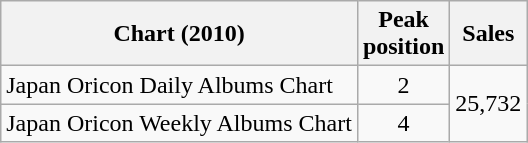<table class="wikitable sortable">
<tr>
<th>Chart (2010)</th>
<th>Peak<br>position</th>
<th>Sales</th>
</tr>
<tr>
<td>Japan Oricon Daily Albums Chart</td>
<td align="center">2</td>
<td rowspan="2">25,732</td>
</tr>
<tr>
<td>Japan Oricon Weekly Albums Chart</td>
<td align="center">4</td>
</tr>
</table>
